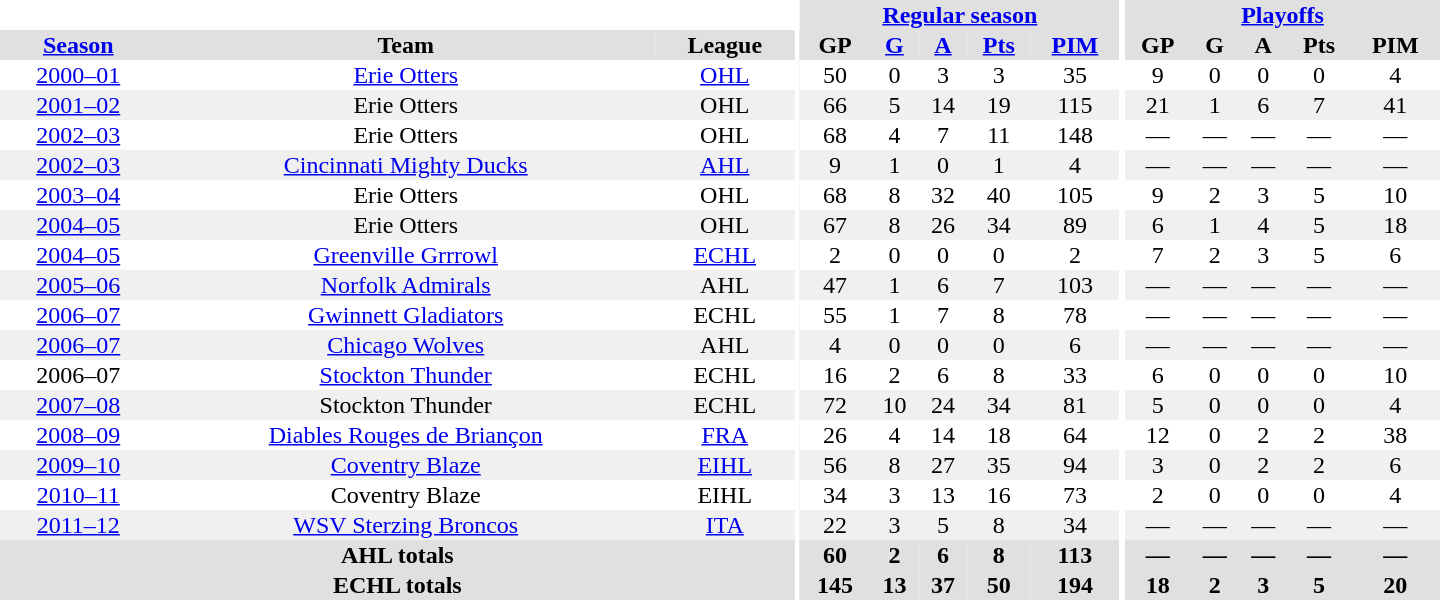<table border="0" cellpadding="1" cellspacing="0" style="text-align:center; width:60em">
<tr bgcolor="#e0e0e0">
<th colspan="3" bgcolor="#ffffff"></th>
<th rowspan="99" bgcolor="#ffffff"></th>
<th colspan="5"><a href='#'>Regular season</a></th>
<th rowspan="99" bgcolor="#ffffff"></th>
<th colspan="5"><a href='#'>Playoffs</a></th>
</tr>
<tr bgcolor="#e0e0e0">
<th><a href='#'>Season</a></th>
<th>Team</th>
<th>League</th>
<th>GP</th>
<th><a href='#'>G</a></th>
<th><a href='#'>A</a></th>
<th><a href='#'>Pts</a></th>
<th><a href='#'>PIM</a></th>
<th>GP</th>
<th>G</th>
<th>A</th>
<th>Pts</th>
<th>PIM</th>
</tr>
<tr>
<td><a href='#'>2000–01</a></td>
<td><a href='#'>Erie Otters</a></td>
<td><a href='#'>OHL</a></td>
<td>50</td>
<td>0</td>
<td>3</td>
<td>3</td>
<td>35</td>
<td>9</td>
<td>0</td>
<td>0</td>
<td>0</td>
<td>4</td>
</tr>
<tr bgcolor="#f0f0f0">
<td><a href='#'>2001–02</a></td>
<td>Erie Otters</td>
<td>OHL</td>
<td>66</td>
<td>5</td>
<td>14</td>
<td>19</td>
<td>115</td>
<td>21</td>
<td>1</td>
<td>6</td>
<td>7</td>
<td>41</td>
</tr>
<tr>
<td><a href='#'>2002–03</a></td>
<td>Erie Otters</td>
<td>OHL</td>
<td>68</td>
<td>4</td>
<td>7</td>
<td>11</td>
<td>148</td>
<td>—</td>
<td>—</td>
<td>—</td>
<td>—</td>
<td>—</td>
</tr>
<tr bgcolor="#f0f0f0">
<td><a href='#'>2002–03</a></td>
<td><a href='#'>Cincinnati Mighty Ducks</a></td>
<td><a href='#'>AHL</a></td>
<td>9</td>
<td>1</td>
<td>0</td>
<td>1</td>
<td>4</td>
<td>—</td>
<td>—</td>
<td>—</td>
<td>—</td>
<td>—</td>
</tr>
<tr>
<td><a href='#'>2003–04</a></td>
<td>Erie Otters</td>
<td>OHL</td>
<td>68</td>
<td>8</td>
<td>32</td>
<td>40</td>
<td>105</td>
<td>9</td>
<td>2</td>
<td>3</td>
<td>5</td>
<td>10</td>
</tr>
<tr bgcolor="#f0f0f0">
<td><a href='#'>2004–05</a></td>
<td>Erie Otters</td>
<td>OHL</td>
<td>67</td>
<td>8</td>
<td>26</td>
<td>34</td>
<td>89</td>
<td>6</td>
<td>1</td>
<td>4</td>
<td>5</td>
<td>18</td>
</tr>
<tr>
<td><a href='#'>2004–05</a></td>
<td><a href='#'>Greenville Grrrowl</a></td>
<td><a href='#'>ECHL</a></td>
<td>2</td>
<td>0</td>
<td>0</td>
<td>0</td>
<td>2</td>
<td>7</td>
<td>2</td>
<td>3</td>
<td>5</td>
<td>6</td>
</tr>
<tr bgcolor="#f0f0f0">
<td><a href='#'>2005–06</a></td>
<td><a href='#'>Norfolk Admirals</a></td>
<td>AHL</td>
<td>47</td>
<td>1</td>
<td>6</td>
<td>7</td>
<td>103</td>
<td>—</td>
<td>—</td>
<td>—</td>
<td>—</td>
<td>—</td>
</tr>
<tr>
<td><a href='#'>2006–07</a></td>
<td><a href='#'>Gwinnett Gladiators</a></td>
<td>ECHL</td>
<td>55</td>
<td>1</td>
<td>7</td>
<td>8</td>
<td>78</td>
<td>—</td>
<td>—</td>
<td>—</td>
<td>—</td>
<td>—</td>
</tr>
<tr bgcolor="#f0f0f0">
<td><a href='#'>2006–07</a></td>
<td><a href='#'>Chicago Wolves</a></td>
<td>AHL</td>
<td>4</td>
<td>0</td>
<td>0</td>
<td>0</td>
<td>6</td>
<td>—</td>
<td>—</td>
<td>—</td>
<td>—</td>
<td>—</td>
</tr>
<tr>
<td>2006–07</td>
<td><a href='#'>Stockton Thunder</a></td>
<td>ECHL</td>
<td>16</td>
<td>2</td>
<td>6</td>
<td>8</td>
<td>33</td>
<td>6</td>
<td>0</td>
<td>0</td>
<td>0</td>
<td>10</td>
</tr>
<tr bgcolor="#f0f0f0">
<td><a href='#'>2007–08</a></td>
<td>Stockton Thunder</td>
<td>ECHL</td>
<td>72</td>
<td>10</td>
<td>24</td>
<td>34</td>
<td>81</td>
<td>5</td>
<td>0</td>
<td>0</td>
<td>0</td>
<td>4</td>
</tr>
<tr>
<td><a href='#'>2008–09</a></td>
<td><a href='#'>Diables Rouges de Briançon</a></td>
<td><a href='#'>FRA</a></td>
<td>26</td>
<td>4</td>
<td>14</td>
<td>18</td>
<td>64</td>
<td>12</td>
<td>0</td>
<td>2</td>
<td>2</td>
<td>38</td>
</tr>
<tr bgcolor="#f0f0f0">
<td><a href='#'>2009–10</a></td>
<td><a href='#'>Coventry Blaze</a></td>
<td><a href='#'>EIHL</a></td>
<td>56</td>
<td>8</td>
<td>27</td>
<td>35</td>
<td>94</td>
<td>3</td>
<td>0</td>
<td>2</td>
<td>2</td>
<td>6</td>
</tr>
<tr>
<td><a href='#'>2010–11</a></td>
<td>Coventry Blaze</td>
<td>EIHL</td>
<td>34</td>
<td>3</td>
<td>13</td>
<td>16</td>
<td>73</td>
<td>2</td>
<td>0</td>
<td>0</td>
<td>0</td>
<td>4</td>
</tr>
<tr bgcolor="#f0f0f0">
<td><a href='#'>2011–12</a></td>
<td><a href='#'>WSV Sterzing Broncos</a></td>
<td><a href='#'>ITA</a></td>
<td>22</td>
<td>3</td>
<td>5</td>
<td>8</td>
<td>34</td>
<td>—</td>
<td>—</td>
<td>—</td>
<td>—</td>
<td>—</td>
</tr>
<tr bgcolor="#e0e0e0">
<th colspan="3">AHL totals</th>
<th>60</th>
<th>2</th>
<th>6</th>
<th>8</th>
<th>113</th>
<th>—</th>
<th>—</th>
<th>—</th>
<th>—</th>
<th>—</th>
</tr>
<tr bgcolor="#e0e0e0">
<th colspan="3">ECHL totals</th>
<th>145</th>
<th>13</th>
<th>37</th>
<th>50</th>
<th>194</th>
<th>18</th>
<th>2</th>
<th>3</th>
<th>5</th>
<th>20</th>
</tr>
</table>
